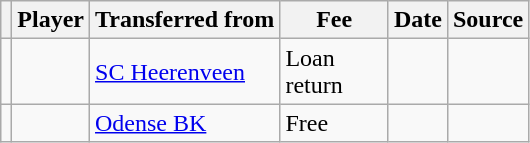<table class="wikitable plainrowheaders sortable">
<tr>
<th></th>
<th scope="col">Player</th>
<th>Transferred from</th>
<th style="width: 65px;">Fee</th>
<th scope="col">Date</th>
<th scope="col">Source</th>
</tr>
<tr>
<td align="center"></td>
<td></td>
<td> <a href='#'>SC Heerenveen</a></td>
<td>Loan return</td>
<td></td>
<td></td>
</tr>
<tr>
<td align="center"></td>
<td> </td>
<td> <a href='#'>Odense BK</a></td>
<td>Free</td>
<td></td>
<td></td>
</tr>
</table>
